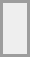<table align="left" border="0" cellpadding="4" cellspacing="4" style="border: 2px solid #9d9d9d;background-color:#eeeeee" valign="midlle">
<tr>
<td><br><div></div></td>
</tr>
</table>
